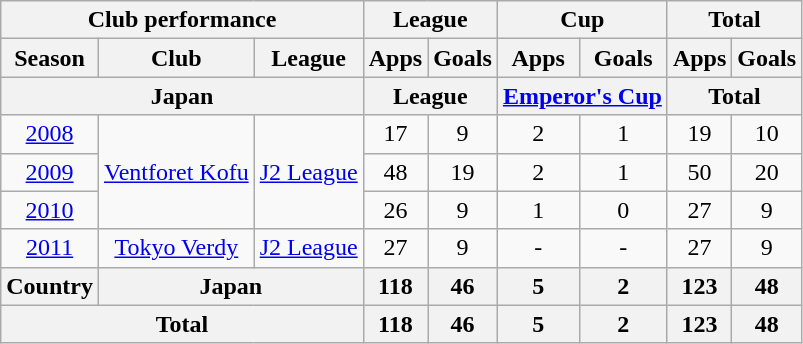<table class="wikitable" style="text-align:center;">
<tr>
<th colspan=3>Club performance</th>
<th colspan=2>League</th>
<th colspan=2>Cup</th>
<th colspan=2>Total</th>
</tr>
<tr>
<th>Season</th>
<th>Club</th>
<th>League</th>
<th>Apps</th>
<th>Goals</th>
<th>Apps</th>
<th>Goals</th>
<th>Apps</th>
<th>Goals</th>
</tr>
<tr>
<th colspan=3>Japan</th>
<th colspan=2>League</th>
<th colspan=2><a href='#'>Emperor's Cup</a></th>
<th colspan=2>Total</th>
</tr>
<tr>
<td><a href='#'>2008</a></td>
<td rowspan="3"><a href='#'>Ventforet Kofu</a></td>
<td rowspan="3"><a href='#'>J2 League</a></td>
<td>17</td>
<td>9</td>
<td>2</td>
<td>1</td>
<td>19</td>
<td>10</td>
</tr>
<tr>
<td><a href='#'>2009</a></td>
<td>48</td>
<td>19</td>
<td>2</td>
<td>1</td>
<td>50</td>
<td>20</td>
</tr>
<tr>
<td><a href='#'>2010</a></td>
<td>26</td>
<td>9</td>
<td>1</td>
<td>0</td>
<td>27</td>
<td>9</td>
</tr>
<tr>
<td><a href='#'>2011</a></td>
<td><a href='#'>Tokyo Verdy</a></td>
<td><a href='#'>J2 League</a></td>
<td>27</td>
<td>9</td>
<td>-</td>
<td>-</td>
<td>27</td>
<td>9</td>
</tr>
<tr>
<th rowspan=1>Country</th>
<th colspan=2>Japan</th>
<th>118</th>
<th>46</th>
<th>5</th>
<th>2</th>
<th>123</th>
<th>48</th>
</tr>
<tr>
<th colspan=3>Total</th>
<th>118</th>
<th>46</th>
<th>5</th>
<th>2</th>
<th>123</th>
<th>48</th>
</tr>
</table>
